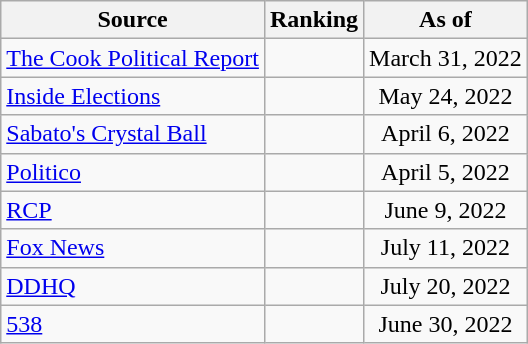<table class="wikitable" style="text-align:center">
<tr>
<th>Source</th>
<th>Ranking</th>
<th>As of</th>
</tr>
<tr>
<td align=left><a href='#'>The Cook Political Report</a></td>
<td></td>
<td>March 31, 2022</td>
</tr>
<tr>
<td align=left><a href='#'>Inside Elections</a></td>
<td></td>
<td>May 24, 2022</td>
</tr>
<tr>
<td align=left><a href='#'>Sabato's Crystal Ball</a></td>
<td></td>
<td>April 6, 2022</td>
</tr>
<tr>
<td align="left"><a href='#'>Politico</a></td>
<td></td>
<td>April 5, 2022</td>
</tr>
<tr>
<td align="left"><a href='#'>RCP</a></td>
<td></td>
<td>June 9, 2022</td>
</tr>
<tr>
<td align=left><a href='#'>Fox News</a></td>
<td></td>
<td>July 11, 2022</td>
</tr>
<tr>
<td align="left"><a href='#'>DDHQ</a></td>
<td></td>
<td>July 20, 2022</td>
</tr>
<tr>
<td align="left"><a href='#'>538</a></td>
<td></td>
<td>June 30, 2022</td>
</tr>
</table>
